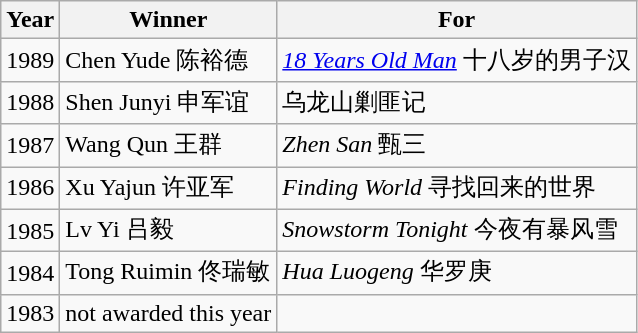<table class="wikitable">
<tr>
<th>Year</th>
<th>Winner</th>
<th>For</th>
</tr>
<tr>
<td>1989</td>
<td>Chen Yude 陈裕德</td>
<td><em><a href='#'>18 Years Old Man</a></em> 十八岁的男子汉</td>
</tr>
<tr>
<td>1988</td>
<td>Shen Junyi 申军谊</td>
<td>乌龙山剿匪记</td>
</tr>
<tr>
<td>1987</td>
<td>Wang Qun 王群</td>
<td><em>Zhen San</em> 甄三</td>
</tr>
<tr>
<td>1986</td>
<td>Xu Yajun 许亚军</td>
<td><em>Finding World</em> 寻找回来的世界</td>
</tr>
<tr>
<td>1985</td>
<td>Lv Yi 吕毅</td>
<td><em>Snowstorm Tonight</em> 今夜有暴风雪</td>
</tr>
<tr>
<td>1984</td>
<td>Tong Ruimin 佟瑞敏</td>
<td><em>Hua Luogeng</em> 华罗庚</td>
</tr>
<tr>
<td>1983</td>
<td>not awarded this year</td>
<td></td>
</tr>
</table>
